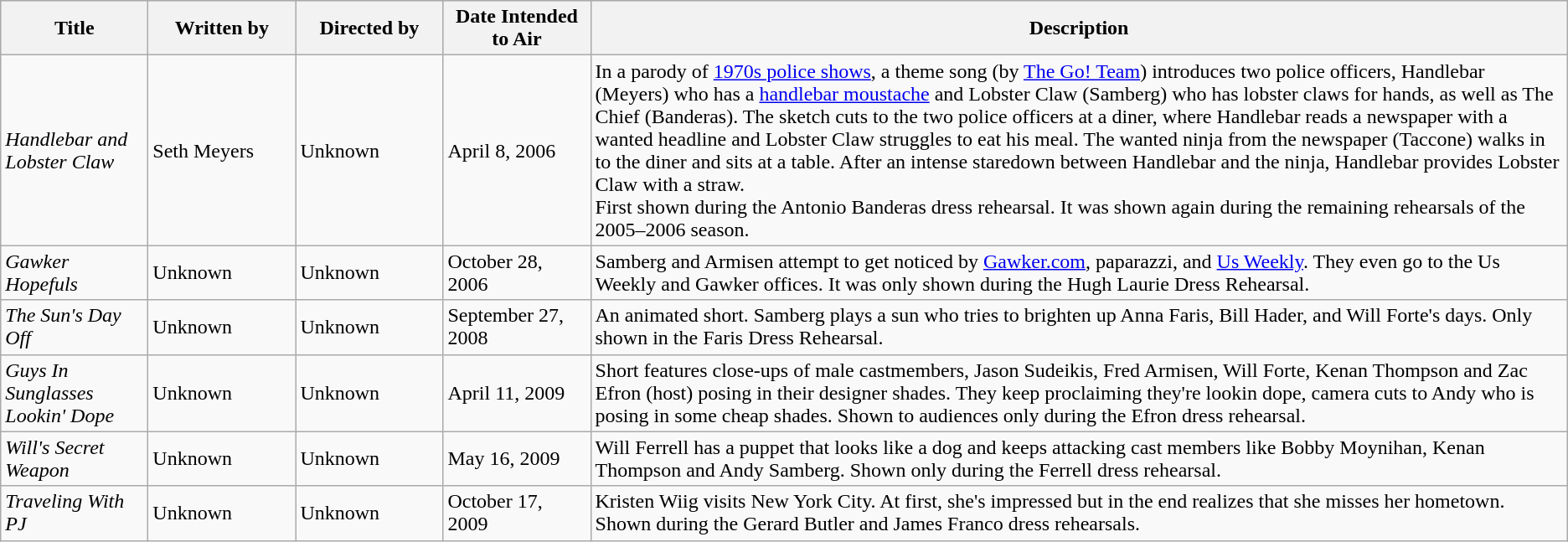<table class="wikitable">
<tr style="background:lightgrey;">
<th style="width:110px;">Title</th>
<th style="width:110px;">Written by</th>
<th style="width:110px;">Directed by</th>
<th style="width:110px;">Date Intended to Air</th>
<th>Description</th>
</tr>
<tr>
<td><em>Handlebar and Lobster Claw</em></td>
<td>Seth Meyers</td>
<td>Unknown</td>
<td>April 8, 2006</td>
<td>In a parody of <a href='#'>1970s police shows</a>, a theme song (by <a href='#'>The Go! Team</a>) introduces two police officers, Handlebar (Meyers) who has a <a href='#'>handlebar moustache</a> and Lobster Claw (Samberg) who has lobster claws for hands, as well as The Chief (Banderas). The sketch cuts to the two police officers at a diner, where Handlebar reads a newspaper with a wanted headline and Lobster Claw struggles to eat his meal.  The wanted ninja from the newspaper (Taccone) walks in to the diner and sits at a table. After an intense staredown between Handlebar and the ninja, Handlebar provides Lobster Claw with a straw.<br>First shown during the Antonio Banderas dress rehearsal. It was shown again during the remaining rehearsals of the 2005–2006 season.</td>
</tr>
<tr>
<td><em>Gawker Hopefuls</em></td>
<td>Unknown</td>
<td>Unknown</td>
<td>October 28, 2006</td>
<td>Samberg and Armisen attempt to get noticed by <a href='#'>Gawker.com</a>, paparazzi, and <a href='#'>Us Weekly</a>. They even go to the Us Weekly and Gawker offices. It was only shown during the Hugh Laurie Dress Rehearsal.</td>
</tr>
<tr>
<td><em>The Sun's Day Off</em></td>
<td>Unknown</td>
<td>Unknown</td>
<td>September 27, 2008</td>
<td>An animated short. Samberg plays a sun who tries to brighten up Anna Faris, Bill Hader, and Will Forte's days. Only shown in the Faris Dress Rehearsal.</td>
</tr>
<tr>
<td><em>Guys In Sunglasses Lookin' Dope</em></td>
<td>Unknown</td>
<td>Unknown</td>
<td>April 11, 2009</td>
<td>Short features close-ups of male castmembers, Jason Sudeikis, Fred Armisen, Will Forte, Kenan Thompson and Zac Efron (host) posing in their designer shades.  They keep proclaiming they're lookin dope, camera cuts to Andy who is posing in some cheap shades.  Shown to audiences only during the Efron dress rehearsal.</td>
</tr>
<tr>
<td><em>Will's Secret Weapon</em></td>
<td>Unknown</td>
<td>Unknown</td>
<td>May 16, 2009</td>
<td>Will Ferrell has a puppet that looks like a dog and keeps attacking cast members like Bobby Moynihan, Kenan Thompson and Andy Samberg.  Shown only during the Ferrell dress rehearsal.</td>
</tr>
<tr>
<td><em>Traveling With PJ</em></td>
<td>Unknown</td>
<td>Unknown</td>
<td>October 17, 2009</td>
<td>Kristen Wiig visits New York City. At first, she's impressed but in the end realizes that she misses her hometown. Shown during the Gerard Butler and James Franco dress rehearsals.</td>
</tr>
</table>
